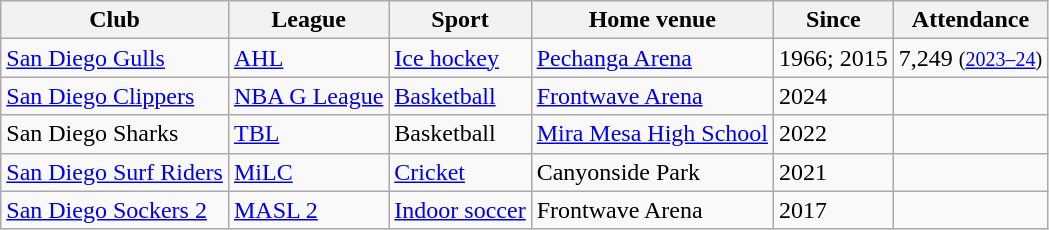<table class="wikitable sortable" style="text-align:left;">
<tr>
<th>Club</th>
<th>League</th>
<th>Sport</th>
<th>Home venue</th>
<th>Since</th>
<th>Attendance</th>
</tr>
<tr>
<td align="left"><a href='#'>San Diego Gulls</a></td>
<td><a href='#'>AHL</a></td>
<td><a href='#'>Ice hockey</a></td>
<td><a href='#'>Pechanga Arena</a></td>
<td>1966; 2015</td>
<td>7,249 <small>(<a href='#'>2023–24</a>)</small></td>
</tr>
<tr>
<td align="left"><a href='#'>San Diego Clippers</a></td>
<td><a href='#'>NBA G League</a></td>
<td><a href='#'>Basketball</a></td>
<td><a href='#'>Frontwave Arena</a></td>
<td>2024</td>
<td></td>
</tr>
<tr>
<td>San Diego Sharks</td>
<td><a href='#'>TBL</a></td>
<td>Basketball</td>
<td><a href='#'>Mira Mesa High School</a></td>
<td>2022</td>
<td></td>
</tr>
<tr>
<td align="left"><a href='#'>San Diego Surf Riders</a></td>
<td><a href='#'>MiLC</a></td>
<td><a href='#'>Cricket</a></td>
<td>Canyonside Park</td>
<td>2021</td>
<td></td>
</tr>
<tr>
<td><a href='#'>San Diego Sockers 2</a></td>
<td><a href='#'>MASL 2</a></td>
<td><a href='#'>Indoor soccer</a></td>
<td>Frontwave Arena</td>
<td>2017</td>
<td></td>
</tr>
</table>
